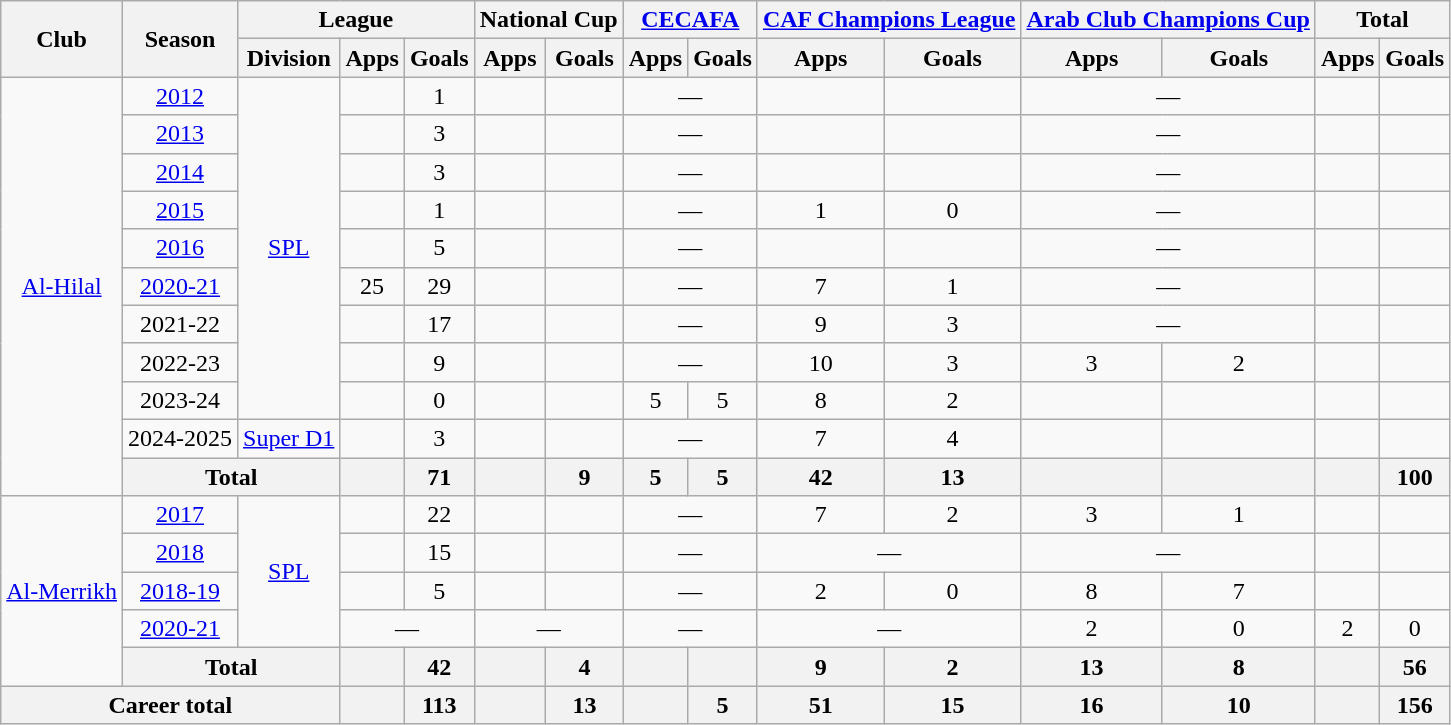<table class="wikitable" style="text-align: center">
<tr>
<th rowspan="2">Club</th>
<th rowspan="2">Season</th>
<th colspan="3">League</th>
<th colspan="2">National Cup</th>
<th colspan="2"><a href='#'>CECAFA</a></th>
<th colspan="2"><a href='#'>CAF Champions League</a></th>
<th colspan="2"><a href='#'>Arab Club Champions Cup</a></th>
<th colspan="2">Total</th>
</tr>
<tr>
<th>Division</th>
<th>Apps</th>
<th>Goals</th>
<th>Apps</th>
<th>Goals</th>
<th>Apps</th>
<th>Goals</th>
<th>Apps</th>
<th>Goals</th>
<th>Apps</th>
<th>Goals</th>
<th>Apps</th>
<th>Goals</th>
</tr>
<tr>
<td rowspan="11"><a href='#'>Al-Hilal</a></td>
<td><a href='#'>2012</a></td>
<td rowspan="9"><a href='#'>SPL</a></td>
<td></td>
<td>1</td>
<td></td>
<td></td>
<td colspan="2">—</td>
<td></td>
<td></td>
<td colspan="2">—</td>
<td></td>
<td></td>
</tr>
<tr>
<td><a href='#'>2013</a></td>
<td></td>
<td>3</td>
<td></td>
<td></td>
<td colspan="2">—</td>
<td></td>
<td></td>
<td colspan="2">—</td>
<td></td>
<td></td>
</tr>
<tr>
<td><a href='#'>2014</a></td>
<td></td>
<td>3</td>
<td></td>
<td></td>
<td colspan="2">—</td>
<td></td>
<td></td>
<td colspan="2">—</td>
<td></td>
<td></td>
</tr>
<tr>
<td><a href='#'>2015</a></td>
<td></td>
<td>1</td>
<td></td>
<td></td>
<td colspan="2">—</td>
<td>1</td>
<td>0</td>
<td colspan="2">—</td>
<td></td>
<td></td>
</tr>
<tr>
<td><a href='#'>2016</a></td>
<td></td>
<td>5</td>
<td></td>
<td></td>
<td colspan="2">—</td>
<td></td>
<td></td>
<td colspan="2">—</td>
<td></td>
<td></td>
</tr>
<tr>
<td><a href='#'>2020-21</a></td>
<td>25</td>
<td>29</td>
<td></td>
<td></td>
<td colspan="2">—</td>
<td>7</td>
<td>1</td>
<td colspan="2">—</td>
<td></td>
<td></td>
</tr>
<tr>
<td 2021-22 Sudan Premier League>2021-22</td>
<td></td>
<td>17</td>
<td></td>
<td></td>
<td colspan="2">—</td>
<td>9</td>
<td>3</td>
<td colspan="2">—</td>
<td></td>
<td></td>
</tr>
<tr>
<td 2022-23 Sudan Premier League>2022-23</td>
<td></td>
<td>9</td>
<td></td>
<td></td>
<td colspan="2">—</td>
<td>10</td>
<td>3</td>
<td>3</td>
<td>2</td>
<td></td>
<td></td>
</tr>
<tr>
<td 2023-24 Sudan Premier League>2023-24</td>
<td></td>
<td>0</td>
<td></td>
<td></td>
<td>5</td>
<td>5</td>
<td>8</td>
<td>2</td>
<td></td>
<td></td>
<td></td>
<td></td>
</tr>
<tr>
<td>2024-2025</td>
<td><a href='#'>Super D1</a></td>
<td></td>
<td>3</td>
<td></td>
<td></td>
<td colspan="2">—</td>
<td>7</td>
<td>4</td>
<td></td>
<td></td>
<td></td>
<td></td>
</tr>
<tr>
<th colspan="2">Total</th>
<th></th>
<th>71</th>
<th></th>
<th>9</th>
<th>5</th>
<th>5</th>
<th>42</th>
<th>13</th>
<th></th>
<th></th>
<th></th>
<th>100</th>
</tr>
<tr>
<td rowspan="5"><a href='#'>Al-Merrikh</a></td>
<td><a href='#'>2017</a></td>
<td rowspan="4"><a href='#'>SPL</a></td>
<td></td>
<td>22</td>
<td></td>
<td></td>
<td colspan="2">—</td>
<td>7</td>
<td>2</td>
<td>3</td>
<td>1</td>
<td></td>
<td></td>
</tr>
<tr>
<td><a href='#'>2018</a></td>
<td></td>
<td>15</td>
<td></td>
<td></td>
<td colspan="2">—</td>
<td colspan="2">—</td>
<td colspan="2">—</td>
<td></td>
<td></td>
</tr>
<tr>
<td><a href='#'>2018-19</a></td>
<td></td>
<td>5</td>
<td></td>
<td></td>
<td colspan="2">—</td>
<td>2</td>
<td>0</td>
<td>8</td>
<td>7</td>
<td></td>
<td></td>
</tr>
<tr>
<td><a href='#'>2020-21</a></td>
<td colspan="2">—</td>
<td colspan="2">—</td>
<td colspan="2">—</td>
<td colspan="2">—</td>
<td>2</td>
<td>0</td>
<td>2</td>
<td>0</td>
</tr>
<tr>
<th colspan="2">Total</th>
<th></th>
<th>42</th>
<th></th>
<th>4</th>
<th></th>
<th></th>
<th>9</th>
<th>2</th>
<th>13</th>
<th>8</th>
<th></th>
<th>56</th>
</tr>
<tr>
<th colspan="3">Career total</th>
<th></th>
<th>113</th>
<th></th>
<th>13</th>
<th></th>
<th>5</th>
<th>51</th>
<th>15</th>
<th>16</th>
<th>10</th>
<th></th>
<th>156</th>
</tr>
</table>
